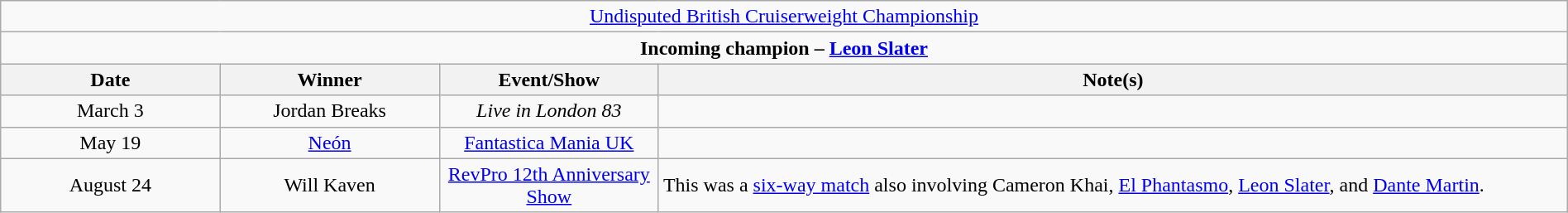<table class="wikitable" style="text-align:center; width:100%;">
<tr>
<td colspan="4" style="text-align: center;"><a href='#'>Undisputed British Cruiserweight Championship</a></td>
</tr>
<tr>
<td colspan="4" style="text-align: center;"><strong>Incoming champion – <a href='#'>Leon Slater</a></strong></td>
</tr>
<tr>
<th width=14%>Date</th>
<th width=14%>Winner</th>
<th width=14%>Event/Show</th>
<th width=58%>Note(s)</th>
</tr>
<tr>
<td>March 3</td>
<td>Jordan Breaks</td>
<td><em>Live in London 83</em></td>
<td></td>
</tr>
<tr>
<td>May 19</td>
<td><a href='#'>Neón</a></td>
<td><a href='#'>Fantastica Mania UK</a><br></td>
<td></td>
</tr>
<tr>
<td>August 24</td>
<td>Will Kaven</td>
<td><a href='#'>RevPro 12th Anniversary Show</a></td>
<td align=left>This was a <a href='#'>six-way match</a> also involving Cameron Khai, <a href='#'>El Phantasmo</a>, <a href='#'>Leon Slater</a>, and <a href='#'>Dante Martin</a>.</td>
</tr>
</table>
